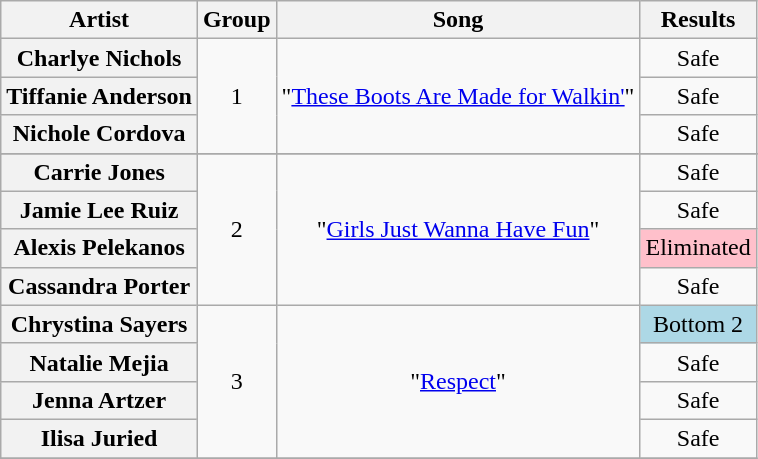<table class="wikitable plainrowheaders" style="text-align:center;">
<tr>
<th scope="col">Artist</th>
<th scope="col">Group</th>
<th scope="col">Song</th>
<th scope="col">Results</th>
</tr>
<tr>
<th scope="row">Charlye Nichols</th>
<td rowspan="3">1</td>
<td rowspan="3">"<a href='#'>These Boots Are Made for Walkin'</a>"</td>
<td>Safe</td>
</tr>
<tr>
<th scope="row">Tiffanie Anderson</th>
<td>Safe</td>
</tr>
<tr>
<th scope="row">Nichole Cordova</th>
<td>Safe</td>
</tr>
<tr>
</tr>
<tr>
<th scope="row">Carrie Jones</th>
<td rowspan="4">2</td>
<td rowspan="4">"<a href='#'>Girls Just Wanna Have Fun</a>"</td>
<td>Safe</td>
</tr>
<tr>
<th scope="row">Jamie Lee Ruiz</th>
<td>Safe</td>
</tr>
<tr>
<th scope="row">Alexis Pelekanos</th>
<td style="background:pink;">Eliminated</td>
</tr>
<tr>
<th scope="row">Cassandra Porter</th>
<td>Safe</td>
</tr>
<tr>
<th scope="row">Chrystina Sayers</th>
<td rowspan="4">3</td>
<td rowspan="4">"<a href='#'>Respect</a>"</td>
<td style="background:lightblue;">Bottom 2</td>
</tr>
<tr>
<th scope="row">Natalie Mejia</th>
<td>Safe</td>
</tr>
<tr>
<th scope="row">Jenna Artzer</th>
<td>Safe</td>
</tr>
<tr>
<th scope="row">Ilisa Juried</th>
<td>Safe</td>
</tr>
<tr>
</tr>
</table>
